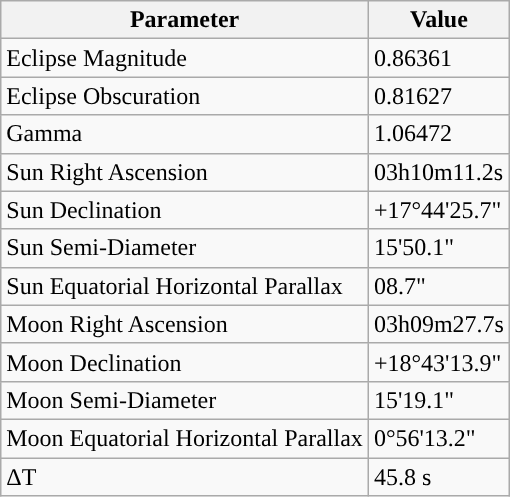<table class="wikitable">
<tr>
<th>Parameter</th>
<th>Value</th>
</tr>
<tr>
<td>Eclipse Magnitude</td>
<td>0.86361</td>
</tr>
<tr>
<td>Eclipse Obscuration</td>
<td>0.81627</td>
</tr>
<tr>
<td>Gamma</td>
<td>1.06472</td>
</tr>
<tr>
<td>Sun Right Ascension</td>
<td>03h10m11.2s</td>
</tr>
<tr>
<td>Sun Declination</td>
<td>+17°44'25.7"</td>
</tr>
<tr>
<td>Sun Semi-Diameter</td>
<td>15'50.1"</td>
</tr>
<tr>
<td>Sun Equatorial Horizontal Parallax</td>
<td>08.7"</td>
</tr>
<tr>
<td>Moon Right Ascension</td>
<td>03h09m27.7s</td>
</tr>
<tr>
<td>Moon Declination</td>
<td>+18°43'13.9"</td>
</tr>
<tr>
<td>Moon Semi-Diameter</td>
<td>15'19.1"</td>
</tr>
<tr>
<td>Moon Equatorial Horizontal Parallax</td>
<td>0°56'13.2"</td>
</tr>
<tr>
<td>ΔT</td>
<td>45.8 s</td>
</tr>
</table>
